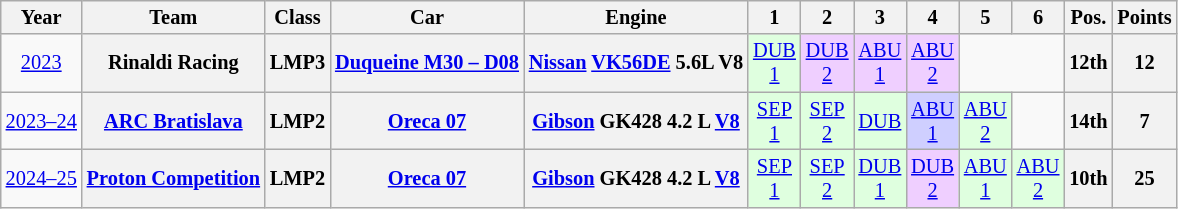<table class="wikitable" style="text-align:center; font-size:85%">
<tr>
<th>Year</th>
<th>Team</th>
<th>Class</th>
<th>Car</th>
<th>Engine</th>
<th>1</th>
<th>2</th>
<th>3</th>
<th>4</th>
<th>5</th>
<th>6</th>
<th>Pos.</th>
<th>Points</th>
</tr>
<tr>
<td><a href='#'>2023</a></td>
<th nowrap>Rinaldi Racing</th>
<th>LMP3</th>
<th nowrap><a href='#'>Duqueine M30 – D08</a></th>
<th nowrap><a href='#'>Nissan</a> <a href='#'>VK56DE</a> 5.6L V8</th>
<td style="background:#DFFFDF;"><a href='#'>DUB<br>1</a><br></td>
<td style="background:#EFCFFF;"><a href='#'>DUB<br>2</a><br></td>
<td style="background:#EFCFFF;"><a href='#'>ABU<br>1</a><br></td>
<td style="background:#EFCFFF;"><a href='#'>ABU<br>2</a><br></td>
<td colspan=2></td>
<th>12th</th>
<th>12</th>
</tr>
<tr>
<td nowrap><a href='#'>2023–24</a></td>
<th nowrap><a href='#'>ARC Bratislava</a></th>
<th>LMP2</th>
<th nowrap><a href='#'>Oreca 07</a></th>
<th nowrap><a href='#'>Gibson</a> GK428 4.2 L <a href='#'>V8</a></th>
<td style="background:#DFFFDF;"><a href='#'>SEP<br>1</a><br></td>
<td style="background:#DFFFDF;"><a href='#'>SEP<br>2</a><br></td>
<td style="background:#DFFFDF;"><a href='#'>DUB</a><br></td>
<td style="background:#CFCFFF;"><a href='#'>ABU<br>1</a><br></td>
<td style="background:#DFFFDF;"><a href='#'>ABU<br>2</a><br></td>
<td></td>
<th>14th</th>
<th>7</th>
</tr>
<tr>
<td nowrap><a href='#'>2024–25</a></td>
<th nowrap><a href='#'>Proton Competition</a></th>
<th>LMP2</th>
<th nowrap><a href='#'>Oreca 07</a></th>
<th nowrap><a href='#'>Gibson</a> GK428 4.2 L <a href='#'>V8</a></th>
<td style="background:#DFFFDF;"><a href='#'>SEP<br>1</a><br></td>
<td style="background:#DFFFDF;"><a href='#'>SEP<br>2</a><br></td>
<td style="background:#DFFFDF;"><a href='#'>DUB<br>1</a><br></td>
<td style="background:#EFCFFF;"><a href='#'>DUB<br>2</a><br></td>
<td style="background:#DFFFDF;"><a href='#'>ABU<br>1</a><br></td>
<td style="background:#DFFFDF;"><a href='#'>ABU<br>2</a><br></td>
<th>10th</th>
<th>25</th>
</tr>
</table>
